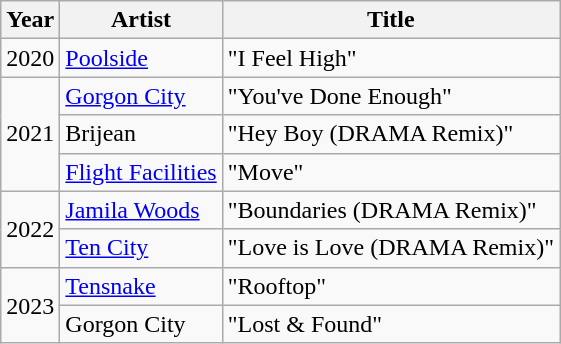<table class="wikitable">
<tr>
<th>Year</th>
<th>Artist</th>
<th>Title</th>
</tr>
<tr>
<td>2020</td>
<td><a href='#'>Poolside</a></td>
<td>"I Feel High"</td>
</tr>
<tr>
<td rowspan="3">2021</td>
<td><a href='#'>Gorgon City</a></td>
<td>"You've Done Enough"</td>
</tr>
<tr>
<td>Brijean</td>
<td>"Hey Boy (DRAMA Remix)"</td>
</tr>
<tr>
<td><a href='#'>Flight Facilities</a></td>
<td>"Move"</td>
</tr>
<tr>
<td rowspan="2">2022</td>
<td><a href='#'>Jamila Woods</a></td>
<td>"Boundaries (DRAMA Remix)"</td>
</tr>
<tr>
<td><a href='#'>Ten City</a></td>
<td>"Love is Love (DRAMA Remix)"</td>
</tr>
<tr>
<td rowspan="2">2023</td>
<td><a href='#'>Tensnake</a></td>
<td>"Rooftop"</td>
</tr>
<tr>
<td>Gorgon City</td>
<td>"Lost & Found"</td>
</tr>
</table>
